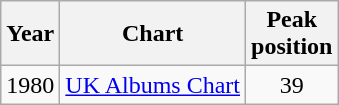<table class="wikitable">
<tr>
<th>Year</th>
<th>Chart</th>
<th>Peak<br>position</th>
</tr>
<tr>
<td align="center">1980</td>
<td align="left"><a href='#'>UK Albums Chart</a></td>
<td align="center">39</td>
</tr>
</table>
